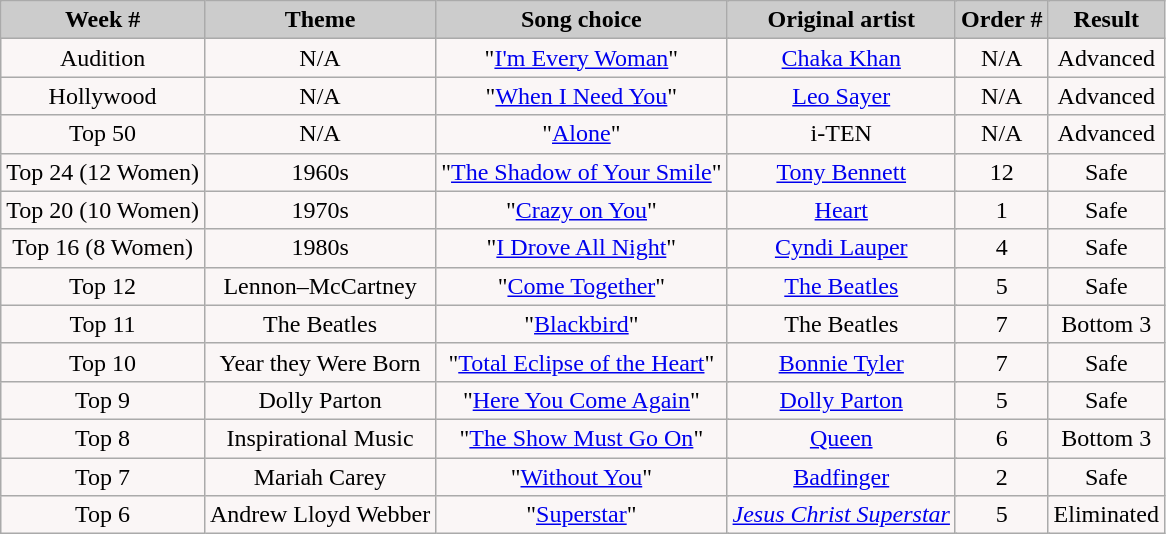<table class="wikitable" style="float:left">
<tr style="text-align:Center; background:#ccc;">
<td colspan="100"><strong>Week #</strong></td>
<td colspan="100"><strong>Theme</strong></td>
<td colspan="100"><strong>Song choice</strong></td>
<td colspan="100"><strong>Original artist</strong></td>
<td colspan="100"><strong>Order #</strong></td>
<td colspan="100"><strong>Result</strong></td>
</tr>
<tr style="text-align:center; background:#faf6f6;">
<td colspan="100">Audition</td>
<td colspan="100">N/A</td>
<td colspan="100">"<a href='#'>I'm Every Woman</a>"</td>
<td colspan="100"><a href='#'>Chaka Khan</a></td>
<td colspan="100">N/A</td>
<td colspan="100">Advanced</td>
</tr>
<tr style="text-align:center; background:#faf6f6;">
<td colspan="100">Hollywood</td>
<td colspan="100">N/A</td>
<td colspan="100">"<a href='#'>When I Need You</a>"</td>
<td colspan="100"><a href='#'>Leo Sayer</a></td>
<td colspan="100">N/A</td>
<td colspan="100">Advanced</td>
</tr>
<tr>
<td colspan="100"  style="text-align:center; background:#faf6f6;">Top 50</td>
<td colspan="100"  style="text-align:center; background:#faf6f6;">N/A</td>
<td colspan="100"  style="text-align:center; background:#faf6f6;">"<a href='#'>Alone</a>"</td>
<td colspan="100"  style="text-align:center; background:#faf6f6;">i-TEN</td>
<td colspan="100"  style="text-align:center; background:#faf6f6;">N/A</td>
<td colspan="100"  style="text-align:center; background:#faf6f6;">Advanced</td>
</tr>
<tr style="text-align:center; background:#faf6f6;">
<td colspan="100">Top 24 (12 Women)</td>
<td colspan="100">1960s</td>
<td colspan="100">"<a href='#'>The Shadow of Your Smile</a>"</td>
<td colspan="100"><a href='#'>Tony Bennett</a></td>
<td colspan="100">12</td>
<td colspan="100">Safe</td>
</tr>
<tr>
<td colspan="100"  style="text-align:center; background:#faf6f6;">Top 20 (10 Women)</td>
<td colspan="100"  style="text-align:center; background:#faf6f6;">1970s</td>
<td colspan="100"  style="text-align:center; background:#faf6f6;">"<a href='#'>Crazy on You</a>"</td>
<td colspan="100"  style="text-align:center; background:#faf6f6;"><a href='#'>Heart</a></td>
<td colspan="100"  style="text-align:center; background:#faf6f6;">1</td>
<td colspan="100"  style="text-align:center; background:#faf6f6;">Safe</td>
</tr>
<tr style="text-align:center; background:#faf6f6;">
<td colspan="100">Top 16 (8 Women)</td>
<td colspan="100">1980s</td>
<td colspan="100">"<a href='#'>I Drove All Night</a>"</td>
<td colspan="100"><a href='#'>Cyndi Lauper</a></td>
<td colspan="100">4</td>
<td colspan="100">Safe</td>
</tr>
<tr style="text-align:center; background:#faf6f6;">
<td colspan="100">Top 12</td>
<td colspan="100">Lennon–McCartney</td>
<td colspan="100">"<a href='#'>Come Together</a>"</td>
<td colspan="100"><a href='#'>The Beatles</a></td>
<td colspan="100">5</td>
<td colspan="100">Safe</td>
</tr>
<tr>
<td colspan="100"  style="text-align:center; background:#faf6f6;">Top 11</td>
<td colspan="100"  style="text-align:center; background:#faf6f6;">The Beatles</td>
<td colspan="100"  style="text-align:center; background:#faf6f6;">"<a href='#'>Blackbird</a>"</td>
<td colspan="100"  style="text-align:center; background:#faf6f6;">The Beatles</td>
<td colspan="100"  style="text-align:center; background:#faf6f6;">7</td>
<td colspan="100"  style="text-align:center; background:#faf6f6;">Bottom 3</td>
</tr>
<tr style="text-align:center; background:#faf6f6;">
<td colspan="100">Top 10</td>
<td colspan="100">Year they Were Born</td>
<td colspan="100">"<a href='#'>Total Eclipse of the Heart</a>"</td>
<td colspan="100"><a href='#'>Bonnie Tyler</a></td>
<td colspan="100">7</td>
<td colspan="100">Safe</td>
</tr>
<tr>
<td colspan="100"  style="text-align:center; background:#faf6f6;">Top 9</td>
<td colspan="100"  style="text-align:center; background:#faf6f6;">Dolly Parton</td>
<td colspan="100"  style="text-align:center; background:#faf6f6;">"<a href='#'>Here You Come Again</a>"</td>
<td colspan="100"  style="text-align:center; background:#faf6f6;"><a href='#'>Dolly Parton</a></td>
<td colspan="100"  style="text-align:center; background:#faf6f6;">5</td>
<td colspan="100"  style="text-align:center; background:#faf6f6;">Safe</td>
</tr>
<tr>
<td colspan="100"  style="text-align:center; background:#faf6f6;">Top 8</td>
<td colspan="100"  style="text-align:center; background:#faf6f6;">Inspirational Music</td>
<td colspan="100"  style="text-align:center; background:#faf6f6;">"<a href='#'>The Show Must Go On</a>"</td>
<td colspan="100"  style="text-align:center; background:#faf6f6;"><a href='#'>Queen</a></td>
<td colspan="100"  style="text-align:center; background:#faf6f6;">6</td>
<td colspan="100"  style="text-align:center; background:#faf6f6;">Bottom 3</td>
</tr>
<tr>
<td colspan="100"  style="text-align:center; background:#faf6f6;">Top 7</td>
<td colspan="100"  style="text-align:center; background:#faf6f6;">Mariah Carey</td>
<td colspan="100"  style="text-align:center; background:#faf6f6;">"<a href='#'>Without You</a>"</td>
<td colspan="100"  style="text-align:center; background:#faf6f6;"><a href='#'>Badfinger</a></td>
<td colspan="100"  style="text-align:center; background:#faf6f6;">2</td>
<td colspan="100"  style="text-align:center; background:#faf6f6;">Safe</td>
</tr>
<tr>
<td colspan="100"  style="text-align:center; background:#faf6f6;">Top 6</td>
<td colspan="100"  style="text-align:center; background:#faf6f6;">Andrew Lloyd Webber</td>
<td colspan="100"  style="text-align:center; background:#faf6f6;">"<a href='#'>Superstar</a>"</td>
<td colspan="100"  style="text-align:center; background:#faf6f6;"><em><a href='#'>Jesus Christ Superstar</a></em></td>
<td colspan="100"  style="text-align:center; background:#faf6f6;">5</td>
<td colspan="100"  style="text-align:center; background:#faf6f6;">Eliminated</td>
</tr>
</table>
